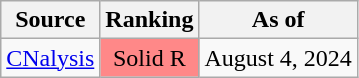<table class="wikitable">
<tr>
<th>Source</th>
<th>Ranking</th>
<th>As of</th>
</tr>
<tr>
<td><a href='#'>CNalysis</a></td>
<td style="background:#FF8888" data-sort-value="4" align="center">Solid R</td>
<td>August 4, 2024</td>
</tr>
</table>
